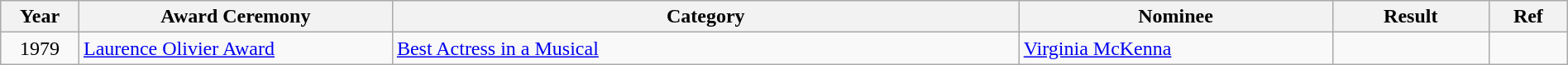<table class="wikitable" style="width: 100%;">
<tr>
<th width="5%">Year</th>
<th width="20%">Award Ceremony</th>
<th width="40%">Category</th>
<th width="20%">Nominee</th>
<th width="10%">Result</th>
<th width="5%">Ref</th>
</tr>
<tr>
<td align="center">1979</td>
<td><a href='#'>Laurence Olivier Award</a></td>
<td><a href='#'>Best Actress in a Musical</a></td>
<td><a href='#'>Virginia McKenna</a></td>
<td></td>
<td align="center"></td>
</tr>
</table>
